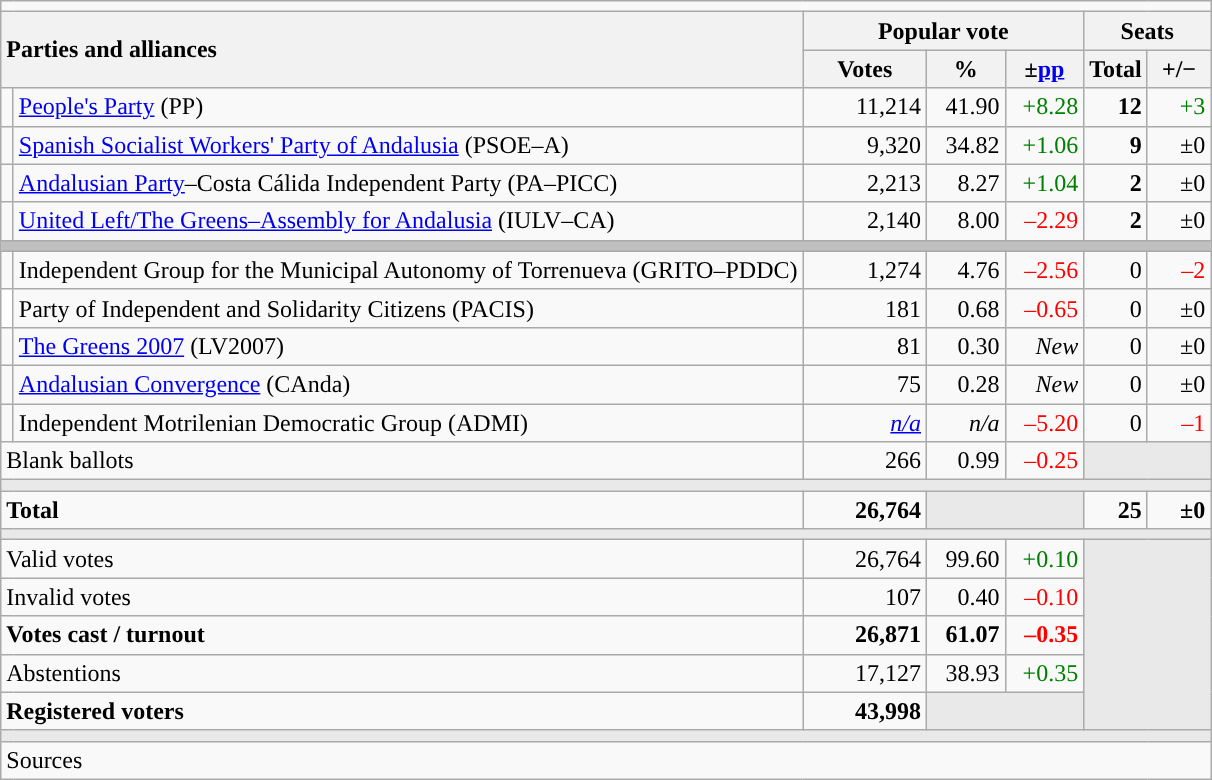<table class="wikitable" style="text-align:right;">
<tr>
<td colspan="7"></td>
</tr>
<tr>
<th style="text-align:left;" rowspan="2" colspan="2" width="525">Parties and alliances</th>
<th colspan="3">Popular vote</th>
<th colspan="2">Seats</th>
</tr>
<tr>
<th width="75">Votes</th>
<th width="45">%</th>
<th width="45">±<a href='#'>pp</a></th>
<th width="35">Total</th>
<th width="35">+/−</th>
</tr>
<tr>
<td width="1" style="color:inherit;background:"></td>
<td align="left"><a href='#'>People's Party</a> (PP)</td>
<td>11,214</td>
<td>41.90</td>
<td style="color:green;">+8.28</td>
<td><strong>12</strong></td>
<td style="color:green;">+3</td>
</tr>
<tr>
<td style="color:inherit;background:"></td>
<td align="left"><a href='#'>Spanish Socialist Workers' Party of Andalusia</a> (PSOE–A)</td>
<td>9,320</td>
<td>34.82</td>
<td style="color:green;">+1.06</td>
<td><strong>9</strong></td>
<td>±0</td>
</tr>
<tr>
<td style="color:inherit;background:"></td>
<td align="left"><a href='#'>Andalusian Party</a>–Costa Cálida Independent Party (PA–PICC)</td>
<td>2,213</td>
<td>8.27</td>
<td style="color:green;">+1.04</td>
<td><strong>2</strong></td>
<td>±0</td>
</tr>
<tr>
<td style="color:inherit;background:"></td>
<td align="left"><a href='#'>United Left/The Greens–Assembly for Andalusia</a> (IULV–CA)</td>
<td>2,140</td>
<td>8.00</td>
<td style="color:red;">–2.29</td>
<td><strong>2</strong></td>
<td>±0</td>
</tr>
<tr>
<td colspan="7" bgcolor="#C0C0C0"></td>
</tr>
<tr>
<td style="color:inherit;background:"></td>
<td align="left">Independent Group for the Municipal Autonomy of Torrenueva (GRITO–PDDC)</td>
<td>1,274</td>
<td>4.76</td>
<td style="color:red;">–2.56</td>
<td>0</td>
<td style="color:red;">–2</td>
</tr>
<tr>
<td bgcolor="white"></td>
<td align="left">Party of Independent and Solidarity Citizens (PACIS)</td>
<td>181</td>
<td>0.68</td>
<td style="color:red;">–0.65</td>
<td>0</td>
<td>±0</td>
</tr>
<tr>
<td style="color:inherit;background:"></td>
<td align="left"><a href='#'>The Greens 2007</a> (LV2007)</td>
<td>81</td>
<td>0.30</td>
<td><em>New</em></td>
<td>0</td>
<td>±0</td>
</tr>
<tr>
<td style="color:inherit;background:"></td>
<td align="left"><a href='#'>Andalusian Convergence</a> (CAnda)</td>
<td>75</td>
<td>0.28</td>
<td><em>New</em></td>
<td>0</td>
<td>±0</td>
</tr>
<tr>
<td style="color:inherit;background:"></td>
<td align="left">Independent Motrilenian Democratic Group (ADMI)</td>
<td><em><a href='#'>n/a</a></em></td>
<td><em>n/a</em></td>
<td style="color:red;">–5.20</td>
<td>0</td>
<td style="color:red;">–1</td>
</tr>
<tr>
<td align="left" colspan="2">Blank ballots</td>
<td>266</td>
<td>0.99</td>
<td style="color:red;">–0.25</td>
<td bgcolor="#E9E9E9" colspan="2"></td>
</tr>
<tr>
<td colspan="7" bgcolor="#E9E9E9"></td>
</tr>
<tr style="font-weight:bold;">
<td align="left" colspan="2">Total</td>
<td>26,764</td>
<td bgcolor="#E9E9E9" colspan="2"></td>
<td>25</td>
<td>±0</td>
</tr>
<tr>
<td colspan="7" bgcolor="#E9E9E9"></td>
</tr>
<tr>
<td align="left" colspan="2">Valid votes</td>
<td>26,764</td>
<td>99.60</td>
<td style="color:green;">+0.10</td>
<td bgcolor="#E9E9E9" colspan="2" rowspan="5"></td>
</tr>
<tr>
<td align="left" colspan="2">Invalid votes</td>
<td>107</td>
<td>0.40</td>
<td style="color:red;">–0.10</td>
</tr>
<tr style="font-weight:bold;">
<td align="left" colspan="2">Votes cast / turnout</td>
<td>26,871</td>
<td>61.07</td>
<td style="color:red;">–0.35</td>
</tr>
<tr>
<td align="left" colspan="2">Abstentions</td>
<td>17,127</td>
<td>38.93</td>
<td style="color:green;">+0.35</td>
</tr>
<tr style="font-weight:bold;">
<td align="left" colspan="2">Registered voters</td>
<td>43,998</td>
<td bgcolor="#E9E9E9" colspan="2"></td>
</tr>
<tr>
<td colspan="7" bgcolor="#E9E9E9"></td>
</tr>
<tr>
<td align="left" colspan="7">Sources</td>
</tr>
</table>
